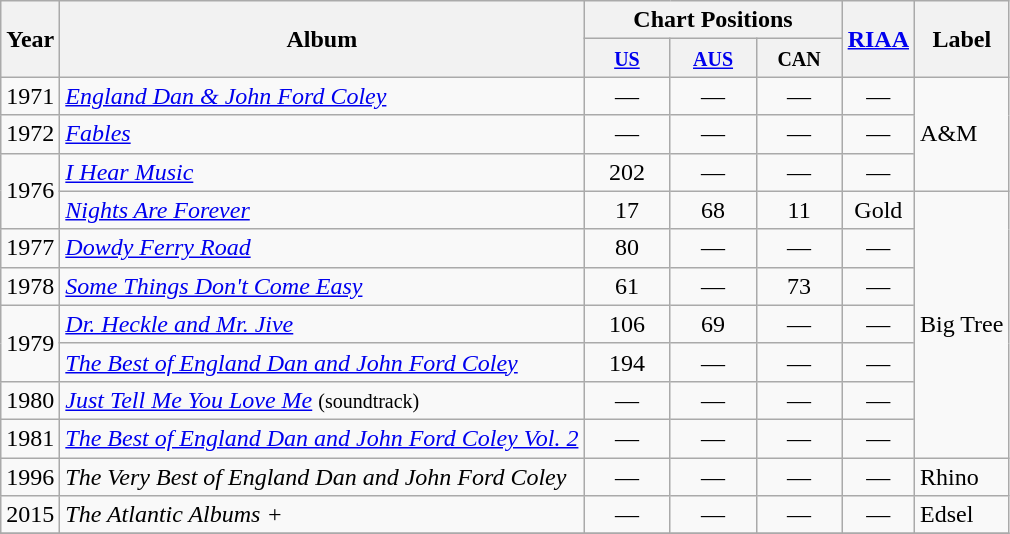<table class="wikitable" border="1">
<tr>
<th rowspan="2">Year</th>
<th rowspan="2">Album</th>
<th colspan="3">Chart Positions</th>
<th rowspan="2"><a href='#'>RIAA</a></th>
<th rowspan="2">Label</th>
</tr>
<tr>
<th width="50"><small><a href='#'>US</a></small></th>
<th width="50"><small><a href='#'>AUS</a></small><br></th>
<th width="50"><small>CAN</small></th>
</tr>
<tr>
<td>1971</td>
<td><em><a href='#'>England Dan & John Ford Coley</a></em></td>
<td align="center">—</td>
<td align="center">—</td>
<td align="center">—</td>
<td align="center">—</td>
<td rowspan="3">A&M</td>
</tr>
<tr>
<td>1972</td>
<td><em><a href='#'>Fables</a></em></td>
<td align="center">—</td>
<td align="center">—</td>
<td align="center">—</td>
<td align="center">—</td>
</tr>
<tr>
<td rowspan="2">1976</td>
<td><em><a href='#'>I Hear Music</a></em></td>
<td align="center">202</td>
<td align="center">—</td>
<td align="center">—</td>
<td align="center">—</td>
</tr>
<tr>
<td><em><a href='#'>Nights Are Forever</a></em></td>
<td align="center">17</td>
<td align="center">68</td>
<td align="center">11</td>
<td align="center">Gold</td>
<td rowspan="7">Big Tree</td>
</tr>
<tr>
<td>1977</td>
<td><em><a href='#'>Dowdy Ferry Road</a></em></td>
<td align="center">80</td>
<td align="center">—</td>
<td align="center">—</td>
<td align="center">—</td>
</tr>
<tr>
<td>1978</td>
<td><em><a href='#'>Some Things Don't Come Easy</a></em></td>
<td align="center">61</td>
<td align="center">—</td>
<td align="center">73</td>
<td align="center">—</td>
</tr>
<tr>
<td rowspan="2">1979</td>
<td><em><a href='#'>Dr. Heckle and Mr. Jive</a></em></td>
<td align="center">106</td>
<td align="center">69</td>
<td align="center">—</td>
<td align="center">—</td>
</tr>
<tr>
<td><em><a href='#'>The Best of England Dan and John Ford Coley</a></em></td>
<td align="center">194</td>
<td align="center">—</td>
<td align="center">—</td>
<td align="center">—</td>
</tr>
<tr>
<td>1980</td>
<td><em><a href='#'>Just Tell Me You Love Me</a></em> <small>(soundtrack)</small> </td>
<td align="center">—</td>
<td align="center">—</td>
<td align="center">—</td>
<td align="center">—</td>
</tr>
<tr>
<td>1981</td>
<td><em><a href='#'>The Best of England Dan and John Ford Coley Vol. 2</a></em></td>
<td align="center">—</td>
<td align="center">—</td>
<td align="center">—</td>
<td align="center">—</td>
</tr>
<tr>
<td>1996</td>
<td><em>The Very Best of England Dan and John Ford Coley</em></td>
<td align="center">—</td>
<td align="center">—</td>
<td align="center">—</td>
<td align="center">—</td>
<td>Rhino</td>
</tr>
<tr>
<td>2015</td>
<td><em>The Atlantic Albums +</em></td>
<td align="center">—</td>
<td align="center">—</td>
<td align="center">—</td>
<td align="center">—</td>
<td>Edsel</td>
</tr>
<tr>
</tr>
</table>
